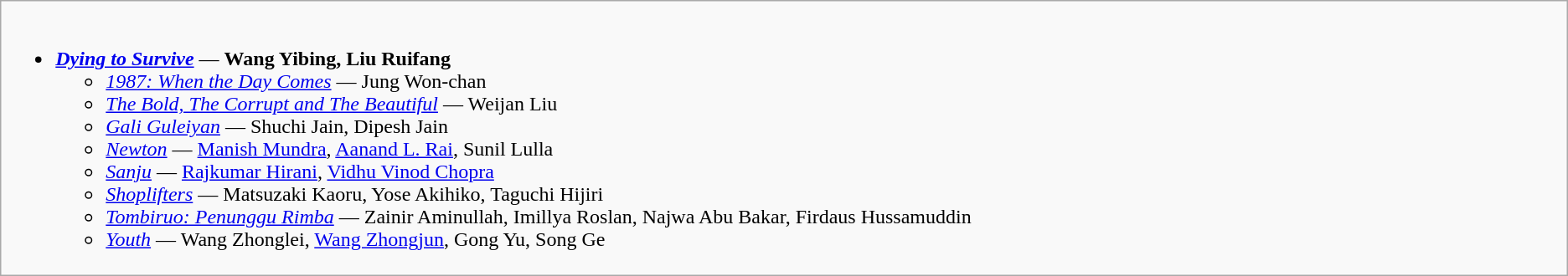<table class="wikitable">
<tr>
<td valign="top" width="50%"><br><ul><li><strong><em><a href='#'>Dying to Survive</a></em></strong>  — <strong>Wang Yibing, Liu Ruifang</strong><ul><li><em><a href='#'>1987: When the Day Comes</a></em>   — Jung Won-chan</li><li><em><a href='#'>The Bold, The Corrupt and The Beautiful</a></em>  — Weijan Liu</li><li><em><a href='#'>Gali Guleiyan</a></em>  — Shuchi Jain, Dipesh Jain</li><li><em><a href='#'>Newton</a> </em> — <a href='#'>Manish Mundra</a>, <a href='#'>Aanand L. Rai</a>, Sunil Lulla</li><li><em><a href='#'>Sanju</a> </em> — <a href='#'>Rajkumar Hirani</a>, <a href='#'>Vidhu Vinod Chopra</a></li><li><em><a href='#'>Shoplifters</a></em>   — Matsuzaki Kaoru, Yose Akihiko, Taguchi Hijiri</li><li><em><a href='#'>Tombiruo: Penunggu Rimba</a>  </em> — Zainir Aminullah, Imillya Roslan, Najwa Abu Bakar, Firdaus Hussamuddin</li><li><em><a href='#'>Youth</a></em>  — Wang Zhonglei, <a href='#'>Wang Zhongjun</a>, Gong Yu, Song Ge</li></ul></li></ul></td>
</tr>
</table>
